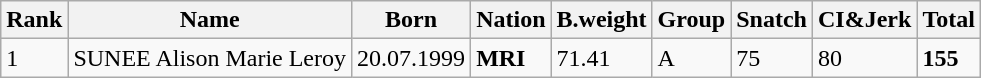<table class="wikitable">
<tr>
<th>Rank</th>
<th>Name</th>
<th>Born</th>
<th>Nation</th>
<th>B.weight</th>
<th>Group</th>
<th>Snatch</th>
<th>CI&Jerk</th>
<th>Total</th>
</tr>
<tr>
<td>1</td>
<td>SUNEE Alison Marie Leroy</td>
<td>20.07.1999</td>
<td><strong>MRI</strong></td>
<td>71.41</td>
<td>A</td>
<td>75</td>
<td>80</td>
<td><strong>155</strong></td>
</tr>
</table>
